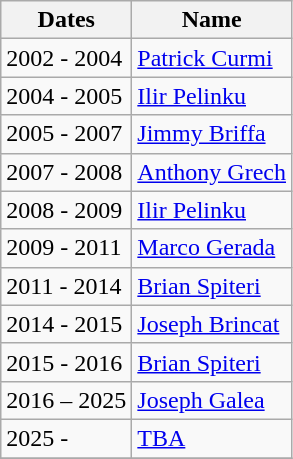<table class="wikitable">
<tr>
<th>Dates</th>
<th>Name</th>
</tr>
<tr>
<td>2002 - 2004</td>
<td> <a href='#'>Patrick Curmi</a></td>
</tr>
<tr>
<td>2004 - 2005</td>
<td> <a href='#'>Ilir Pelinku</a></td>
</tr>
<tr>
<td>2005 - 2007</td>
<td> <a href='#'>Jimmy Briffa</a></td>
</tr>
<tr>
<td>2007 - 2008</td>
<td> <a href='#'>Anthony Grech</a></td>
</tr>
<tr>
<td>2008 - 2009</td>
<td> <a href='#'>Ilir Pelinku</a></td>
</tr>
<tr>
<td>2009 - 2011</td>
<td> <a href='#'>Marco Gerada</a></td>
</tr>
<tr>
<td>2011 - 2014</td>
<td> <a href='#'>Brian Spiteri</a></td>
</tr>
<tr>
<td>2014 - 2015</td>
<td> <a href='#'>Joseph Brincat</a></td>
</tr>
<tr>
<td>2015 - 2016</td>
<td> <a href='#'>Brian Spiteri</a></td>
</tr>
<tr>
<td>2016 – 2025</td>
<td> <a href='#'>Joseph Galea</a></td>
</tr>
<tr>
<td>2025 -</td>
<td> <a href='#'>TBA</a></td>
</tr>
<tr>
</tr>
</table>
